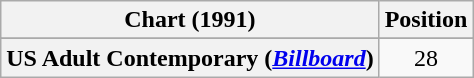<table class="wikitable sortable plainrowheaders" style="text-align:center">
<tr>
<th>Chart (1991)</th>
<th>Position</th>
</tr>
<tr>
</tr>
<tr>
<th scope="row">US Adult Contemporary (<em><a href='#'>Billboard</a></em>)</th>
<td>28</td>
</tr>
</table>
